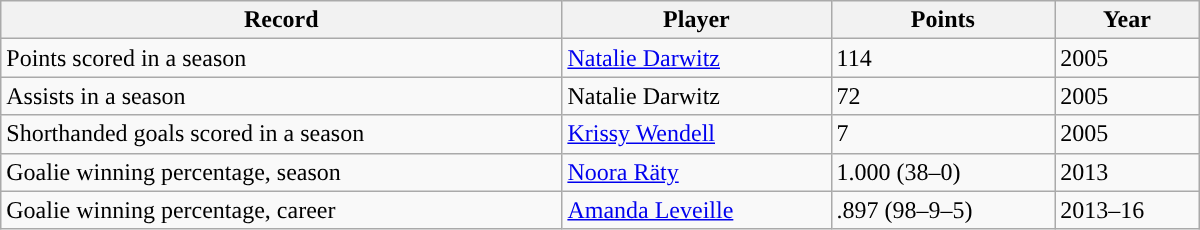<table class="wikitable" style="width: 50em">
<tr>
<th>Record</th>
<th>Player</th>
<th>Points</th>
<th>Year</th>
</tr>
<tr>
<td>Points scored in a season</td>
<td><a href='#'>Natalie Darwitz</a></td>
<td>114</td>
<td>2005</td>
</tr>
<tr>
<td>Assists in a season</td>
<td>Natalie Darwitz</td>
<td>72</td>
<td>2005</td>
</tr>
<tr>
<td>Shorthanded goals scored in a season</td>
<td><a href='#'>Krissy Wendell</a></td>
<td>7</td>
<td>2005</td>
</tr>
<tr>
<td>Goalie winning percentage, season</td>
<td><a href='#'>Noora Räty</a></td>
<td>1.000 (38–0)</td>
<td>2013</td>
</tr>
<tr>
<td>Goalie winning percentage, career</td>
<td><a href='#'>Amanda Leveille</a></td>
<td>.897 (98–9–5)</td>
<td>2013–16</td>
</tr>
</table>
